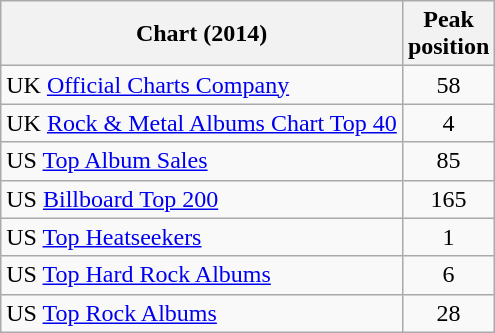<table class="wikitable sortable">
<tr>
<th>Chart (2014)</th>
<th>Peak<br>position</th>
</tr>
<tr>
<td>UK <a href='#'>Official Charts Company</a></td>
<td style="text-align:center;">58</td>
</tr>
<tr>
<td>UK <a href='#'>Rock & Metal Albums Chart Top 40</a></td>
<td style="text-align:center;">4</td>
</tr>
<tr>
<td>US <a href='#'>Top Album Sales</a></td>
<td style="text-align:center;">85</td>
</tr>
<tr>
<td>US <a href='#'>Billboard Top 200</a></td>
<td style="text-align:center;">165</td>
</tr>
<tr>
<td>US <a href='#'>Top Heatseekers</a></td>
<td style="text-align:center;">1</td>
</tr>
<tr>
<td>US <a href='#'>Top Hard Rock Albums</a></td>
<td style="text-align:center;">6</td>
</tr>
<tr>
<td>US <a href='#'>Top Rock Albums</a></td>
<td style="text-align:center;">28</td>
</tr>
</table>
